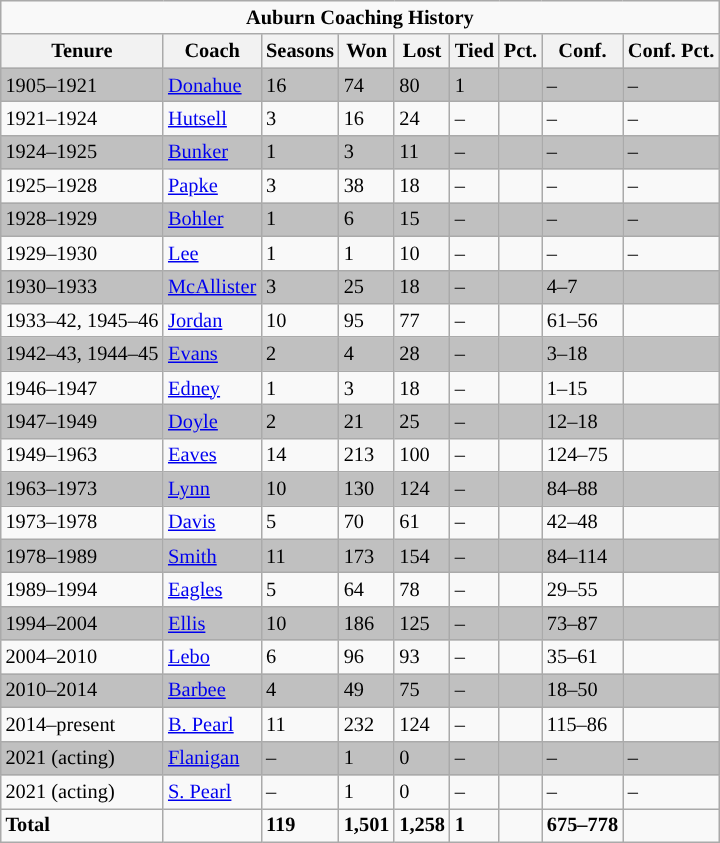<table class="wikitable" align="right" style="font-size: 85%; clear: right; margin: 0 0 1em 1em;">
<tr>
<td colspan="9" align="center" style="font-size: 100%; "><strong>Auburn Coaching History</strong></td>
</tr>
<tr>
<th>Tenure</th>
<th>Coach</th>
<th>Seasons</th>
<th>Won</th>
<th>Lost</th>
<th>Tied</th>
<th>Pct.</th>
<th>Conf.</th>
<th>Conf. Pct.</th>
</tr>
<tr bgcolor=silver>
<td>1905–1921</td>
<td><a href='#'>Donahue</a></td>
<td>16</td>
<td>74</td>
<td>80</td>
<td>1</td>
<td></td>
<td>–</td>
<td>–</td>
</tr>
<tr>
<td>1921–1924</td>
<td><a href='#'>Hutsell</a></td>
<td>3</td>
<td>16</td>
<td>24</td>
<td>–</td>
<td></td>
<td>–</td>
<td>–</td>
</tr>
<tr bgcolor=silver>
<td>1924–1925</td>
<td><a href='#'>Bunker</a></td>
<td>1</td>
<td>3</td>
<td>11</td>
<td>–</td>
<td></td>
<td>–</td>
<td>–</td>
</tr>
<tr>
<td>1925–1928</td>
<td><a href='#'>Papke</a></td>
<td>3</td>
<td>38</td>
<td>18</td>
<td>–</td>
<td></td>
<td>–</td>
<td>–</td>
</tr>
<tr bgcolor=silver>
<td>1928–1929</td>
<td><a href='#'>Bohler</a></td>
<td>1</td>
<td>6</td>
<td>15</td>
<td>–</td>
<td></td>
<td>–</td>
<td>–</td>
</tr>
<tr>
<td>1929–1930</td>
<td><a href='#'>Lee</a></td>
<td>1</td>
<td>1</td>
<td>10</td>
<td>–</td>
<td></td>
<td>–</td>
<td>–</td>
</tr>
<tr bgcolor=silver>
<td>1930–1933</td>
<td><a href='#'>McAllister</a></td>
<td>3</td>
<td>25</td>
<td>18</td>
<td>–</td>
<td></td>
<td>4–7</td>
<td></td>
</tr>
<tr>
<td>1933–42, 1945–46</td>
<td><a href='#'>Jordan</a></td>
<td>10</td>
<td>95</td>
<td>77</td>
<td>–</td>
<td></td>
<td>61–56</td>
<td></td>
</tr>
<tr bgcolor=silver>
<td>1942–43, 1944–45</td>
<td><a href='#'>Evans</a></td>
<td>2</td>
<td>4</td>
<td>28</td>
<td>–</td>
<td></td>
<td>3–18</td>
<td></td>
</tr>
<tr>
<td>1946–1947</td>
<td><a href='#'>Edney</a></td>
<td>1</td>
<td>3</td>
<td>18</td>
<td>–</td>
<td></td>
<td>1–15</td>
<td></td>
</tr>
<tr bgcolor=silver>
<td>1947–1949</td>
<td><a href='#'>Doyle</a></td>
<td>2</td>
<td>21</td>
<td>25</td>
<td>–</td>
<td></td>
<td>12–18</td>
<td></td>
</tr>
<tr>
<td>1949–1963</td>
<td><a href='#'>Eaves</a></td>
<td>14</td>
<td>213</td>
<td>100</td>
<td>–</td>
<td></td>
<td>124–75</td>
<td></td>
</tr>
<tr bgcolor=silver>
<td>1963–1973</td>
<td><a href='#'>Lynn</a></td>
<td>10</td>
<td>130</td>
<td>124</td>
<td>–</td>
<td></td>
<td>84–88</td>
<td></td>
</tr>
<tr>
<td>1973–1978</td>
<td><a href='#'>Davis</a></td>
<td>5</td>
<td>70</td>
<td>61</td>
<td>–</td>
<td></td>
<td>42–48</td>
<td></td>
</tr>
<tr bgcolor=silver>
<td>1978–1989</td>
<td><a href='#'>Smith</a></td>
<td>11</td>
<td>173</td>
<td>154</td>
<td>–</td>
<td></td>
<td>84–114</td>
<td></td>
</tr>
<tr>
<td>1989–1994</td>
<td><a href='#'>Eagles</a></td>
<td>5</td>
<td>64</td>
<td>78</td>
<td>–</td>
<td></td>
<td>29–55</td>
<td></td>
</tr>
<tr bgcolor=silver>
<td>1994–2004</td>
<td><a href='#'>Ellis</a></td>
<td>10</td>
<td>186</td>
<td>125</td>
<td>–</td>
<td></td>
<td>73–87</td>
<td></td>
</tr>
<tr>
<td>2004–2010</td>
<td><a href='#'>Lebo</a></td>
<td>6</td>
<td>96</td>
<td>93</td>
<td>–</td>
<td></td>
<td>35–61</td>
<td></td>
</tr>
<tr bgcolor=silver>
<td>2010–2014</td>
<td><a href='#'>Barbee</a></td>
<td>4</td>
<td>49</td>
<td>75</td>
<td>–</td>
<td></td>
<td>18–50</td>
<td></td>
</tr>
<tr>
<td>2014–present</td>
<td><a href='#'>B. Pearl</a></td>
<td>11</td>
<td>232</td>
<td>124</td>
<td>–</td>
<td></td>
<td>115–86</td>
<td></td>
</tr>
<tr bgcolor=silver>
<td>2021 (acting)</td>
<td><a href='#'>Flanigan</a></td>
<td>–</td>
<td>1</td>
<td>0</td>
<td>–</td>
<td></td>
<td>–</td>
<td>–</td>
</tr>
<tr>
<td>2021 (acting)</td>
<td><a href='#'>S. Pearl</a></td>
<td>–</td>
<td>1</td>
<td>0</td>
<td>–</td>
<td></td>
<td>–</td>
<td>–</td>
</tr>
<tr>
<td><strong>Total</strong></td>
<td></td>
<td><strong>119</strong></td>
<td><strong>1,501</strong></td>
<td><strong>1,258</strong></td>
<td><strong>1</strong></td>
<td><strong></strong></td>
<td><strong>675–778</strong></td>
<td><strong></strong></td>
</tr>
</table>
